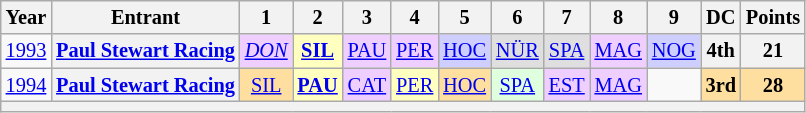<table class="wikitable" style="text-align:center; font-size:85%">
<tr>
<th>Year</th>
<th>Entrant</th>
<th>1</th>
<th>2</th>
<th>3</th>
<th>4</th>
<th>5</th>
<th>6</th>
<th>7</th>
<th>8</th>
<th>9</th>
<th>DC</th>
<th>Points</th>
</tr>
<tr>
<td><a href='#'>1993</a></td>
<th nowrap><a href='#'>Paul Stewart Racing</a></th>
<td style="background:#EFCFFF;"><em><a href='#'>DON</a></em><br></td>
<td style="background:#FFFFBF;"><strong><a href='#'>SIL</a></strong><br></td>
<td style="background:#EFCFFF;"><a href='#'>PAU</a><br></td>
<td style="background:#EFCFFF;"><a href='#'>PER</a><br></td>
<td style="background:#CFCFFF;"><a href='#'>HOC</a><br></td>
<td style="background:#DFDFDF;"><a href='#'>NÜR</a><br></td>
<td style="background:#DFDFDF;"><a href='#'>SPA</a><br></td>
<td style="background:#EFCFFF;"><a href='#'>MAG</a><br></td>
<td style="background:#CFCFFF;"><a href='#'>NOG</a><br></td>
<th>4th</th>
<th>21</th>
</tr>
<tr>
<td><a href='#'>1994</a></td>
<th nowrap><a href='#'>Paul Stewart Racing</a></th>
<td style="background:#FFDF9F;"><a href='#'>SIL</a><br></td>
<td style="background:#FFFFBF;"><strong><a href='#'>PAU</a></strong><br></td>
<td style="background:#EFCFFF;"><a href='#'>CAT</a><br></td>
<td style="background:#FFFFBF;"><a href='#'>PER</a><br></td>
<td style="background:#FFDF9F;"><a href='#'>HOC</a><br></td>
<td style="background:#DFFFDF;"><a href='#'>SPA</a><br></td>
<td style="background:#EFCFFF;"><a href='#'>EST</a><br></td>
<td style="background:#EFCFFF;"><a href='#'>MAG</a><br></td>
<td></td>
<td style="background:#FFDF9F;"><strong>3rd</strong></td>
<td style="background:#FFDF9F;"><strong>28</strong></td>
</tr>
<tr>
<th colspan="15"></th>
</tr>
</table>
